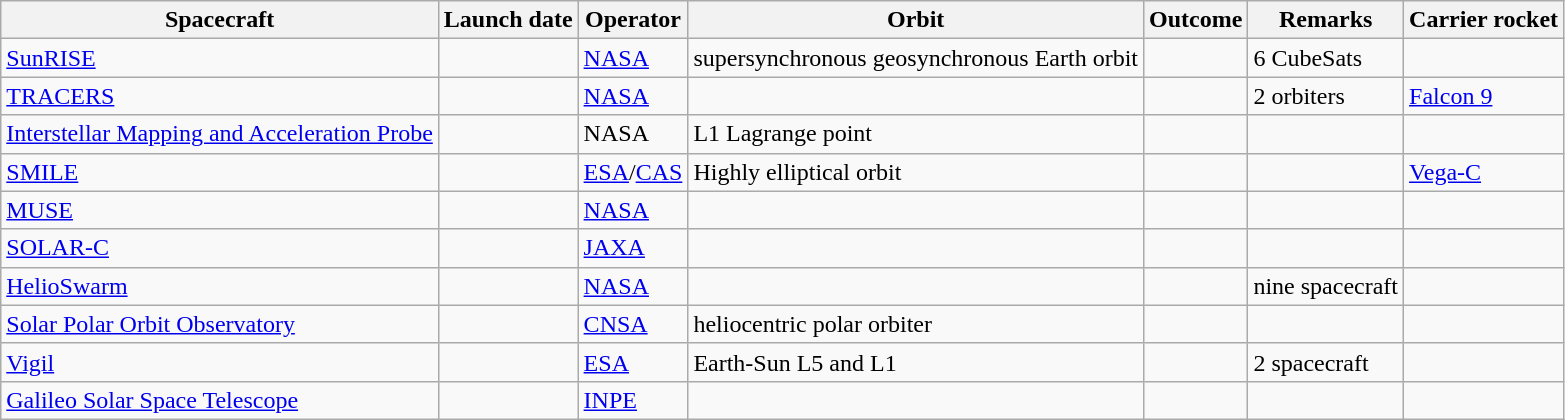<table class="wikitable sortable">
<tr>
<th>Spacecraft</th>
<th>Launch date</th>
<th>Operator</th>
<th>Orbit</th>
<th>Outcome</th>
<th>Remarks</th>
<th>Carrier rocket</th>
</tr>
<tr>
<td><a href='#'>SunRISE</a></td>
<td></td>
<td><a href='#'>NASA</a></td>
<td>supersynchronous geosynchronous Earth orbit</td>
<td></td>
<td>6 CubeSats</td>
<td></td>
</tr>
<tr>
<td><a href='#'>TRACERS</a></td>
<td></td>
<td><a href='#'>NASA</a></td>
<td></td>
<td></td>
<td>2 orbiters</td>
<td><a href='#'>Falcon 9</a></td>
</tr>
<tr>
<td><a href='#'>Interstellar Mapping and Acceleration Probe</a></td>
<td></td>
<td>NASA</td>
<td>L1 Lagrange point</td>
<td></td>
<td></td>
<td></td>
</tr>
<tr>
<td><a href='#'>SMILE</a></td>
<td></td>
<td><a href='#'>ESA</a>/<a href='#'>CAS</a></td>
<td>Highly elliptical orbit</td>
<td></td>
<td></td>
<td><a href='#'>Vega-C</a></td>
</tr>
<tr>
<td><a href='#'>MUSE</a></td>
<td></td>
<td><a href='#'>NASA</a></td>
<td></td>
<td></td>
<td></td>
<td></td>
</tr>
<tr>
<td><a href='#'>SOLAR-C</a></td>
<td></td>
<td><a href='#'>JAXA</a></td>
<td></td>
<td></td>
<td></td>
<td></td>
</tr>
<tr>
<td><a href='#'>HelioSwarm</a></td>
<td></td>
<td><a href='#'>NASA</a></td>
<td></td>
<td></td>
<td>nine spacecraft</td>
<td></td>
</tr>
<tr>
<td><a href='#'>Solar Polar Orbit Observatory</a></td>
<td></td>
<td><a href='#'>CNSA</a></td>
<td>heliocentric polar orbiter</td>
<td></td>
<td></td>
<td></td>
</tr>
<tr>
<td><a href='#'>Vigil</a></td>
<td></td>
<td><a href='#'>ESA</a></td>
<td>Earth-Sun L5 and L1</td>
<td></td>
<td>2 spacecraft</td>
<td></td>
</tr>
<tr>
<td><a href='#'>Galileo Solar Space Telescope</a></td>
<td></td>
<td><a href='#'>INPE</a></td>
<td></td>
<td></td>
<td></td>
<td></td>
</tr>
</table>
